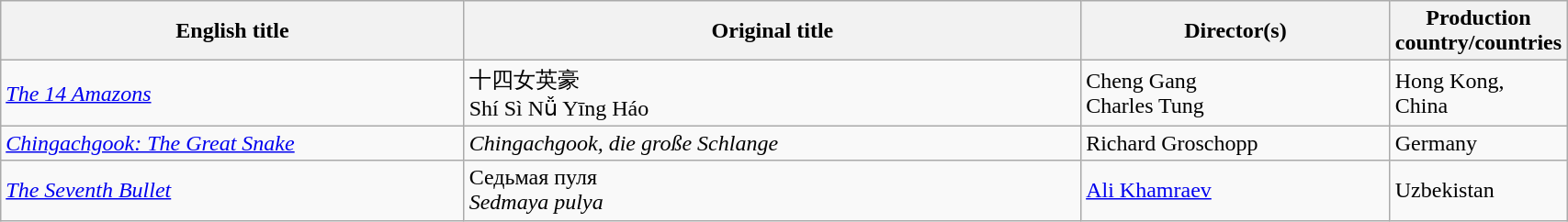<table class="sortable wikitable" width="90%" cellpadding="5">
<tr>
<th width="30%">English title</th>
<th width="40%">Original title</th>
<th width="20%">Director(s)</th>
<th width="10%">Production country/countries</th>
</tr>
<tr>
<td><em><a href='#'>The 14 Amazons</a></em></td>
<td>十四女英豪<br>Shí Sì Nǚ Yīng Háo</td>
<td>Cheng Gang<br>Charles Tung</td>
<td>Hong Kong, China</td>
</tr>
<tr>
<td><em><a href='#'>Chingachgook: The Great Snake</a></em></td>
<td><em>Chingachgook, die große Schlange</em></td>
<td>Richard Groschopp</td>
<td>Germany</td>
</tr>
<tr>
<td><em><a href='#'>The Seventh Bullet</a></em></td>
<td>Седьмая пуля<br><em>Sedmaya pulya</em></td>
<td><a href='#'>Ali Khamraev</a></td>
<td>Uzbekistan</td>
</tr>
</table>
